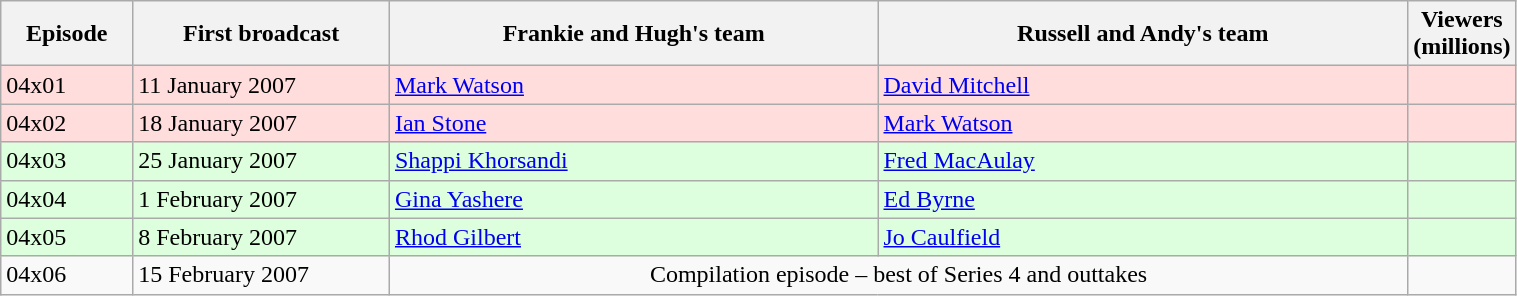<table class="wikitable" style="width:80%;">
<tr>
<th style="width:9%;">Episode</th>
<th style="width:18%;">First broadcast</th>
<th style="width:35%;">Frankie and Hugh's team</th>
<th style="width:38%;">Russell and Andy's team</th>
<th style="width:38%;">Viewers<br>(millions)</th>
</tr>
<tr style="background:#fdd;">
<td>04x01</td>
<td>11 January 2007</td>
<td><a href='#'>Mark Watson</a></td>
<td><a href='#'>David Mitchell</a></td>
<td></td>
</tr>
<tr style="background:#fdd;">
<td>04x02</td>
<td>18 January 2007</td>
<td><a href='#'>Ian Stone</a></td>
<td><a href='#'>Mark Watson</a></td>
<td></td>
</tr>
<tr style="background:#dfd;">
<td>04x03</td>
<td>25 January 2007</td>
<td><a href='#'>Shappi Khorsandi</a></td>
<td><a href='#'>Fred MacAulay</a></td>
<td></td>
</tr>
<tr style="background:#dfd;">
<td>04x04</td>
<td>1 February 2007</td>
<td><a href='#'>Gina Yashere</a></td>
<td><a href='#'>Ed Byrne</a></td>
<td></td>
</tr>
<tr style="background:#dfd;">
<td>04x05</td>
<td>8 February 2007</td>
<td><a href='#'>Rhod Gilbert</a></td>
<td><a href='#'>Jo Caulfield</a></td>
<td></td>
</tr>
<tr>
<td>04x06</td>
<td>15 February 2007</td>
<td style="text-align:center;" colspan="2">Compilation episode – best of Series 4 and outtakes</td>
<td></td>
</tr>
</table>
